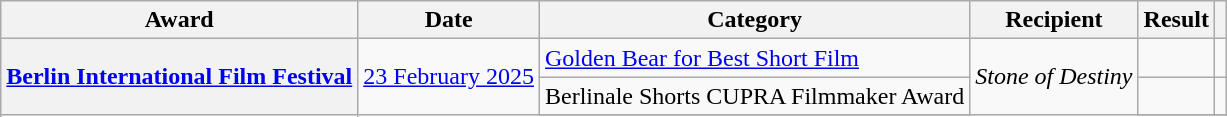<table class="wikitable sortable plainrowheaders">
<tr>
<th>Award</th>
<th>Date</th>
<th>Category</th>
<th>Recipient</th>
<th>Result</th>
<th></th>
</tr>
<tr>
<th scope="row" rowspan=3><a href='#'>Berlin International Film Festival</a></th>
<td rowspan=3><a href='#'>23 February 2025</a></td>
<td><a href='#'>Golden Bear for Best Short Film</a></td>
<td rowspan="3"><em>Stone of Destiny</em></td>
<td></td>
<td align="center" rowspan="1"></td>
</tr>
<tr>
<td>Berlinale Shorts CUPRA Filmmaker Award</td>
<td></td>
<td align="center" rowspan="1"></td>
</tr>
<tr>
</tr>
</table>
